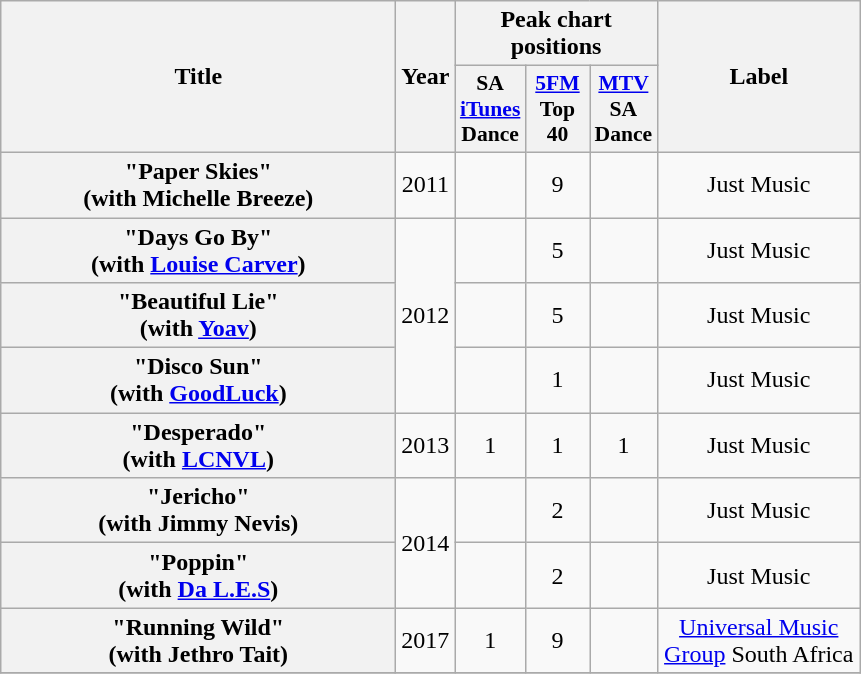<table class="wikitable plainrowheaders" style="text-align:center;" border="1">
<tr>
<th scope="col" rowspan="2" style="width:16em;">Title</th>
<th scope="col" rowspan="2" style="width:1em;">Year</th>
<th scope="col" colspan="3">Peak chart positions</th>
<th scope="col" rowspan="2" style="width:8em;">Label</th>
</tr>
<tr>
<th scope="col" style="width:2.5em;font-size:90%;">SA <a href='#'>iTunes</a> Dance<br> </th>
<th scope="col" style="width:2.5em;font-size:90%;"><a href='#'>5FM</a> Top 40<br></th>
<th scope="col" style="width:2.5em;font-size:90%;"><a href='#'>MTV</a> SA Dance<br> </th>
</tr>
<tr>
<th scope="row"><strong>"Paper Skies"</strong> <br><span>(with Michelle Breeze)</span> </th>
<td>2011</td>
<td></td>
<td>9</td>
<td></td>
<td>Just Music</td>
</tr>
<tr>
<th scope="row"><strong>"Days Go By"</strong> <br><span>(with <a href='#'>Louise Carver</a>)</span> </th>
<td rowspan="3">2012</td>
<td></td>
<td>5</td>
<td></td>
<td>Just Music</td>
</tr>
<tr>
<th scope="row"><strong>"Beautiful Lie"</strong> <br><span>(with <a href='#'>Yoav</a>)</span> </th>
<td></td>
<td>5</td>
<td></td>
<td>Just Music</td>
</tr>
<tr>
<th scope="row"><strong>"Disco Sun"</strong> <br><span>(with <a href='#'>GoodLuck</a>)</span> </th>
<td></td>
<td>1</td>
<td></td>
<td>Just Music</td>
</tr>
<tr>
<th scope="row"><strong>"Desperado"</strong> <br><span>(with <a href='#'>LCNVL</a>)</span> </th>
<td>2013</td>
<td>1</td>
<td>1</td>
<td>1</td>
<td>Just Music</td>
</tr>
<tr>
<th scope="row"><strong>"Jericho"</strong> <br><span>(with Jimmy Nevis)</span> </th>
<td rowspan="2">2014</td>
<td></td>
<td>2</td>
<td></td>
<td>Just Music</td>
</tr>
<tr>
<th scope="row"><strong>"Poppin"</strong> <br><span>(with <a href='#'>Da L.E.S</a>)</span> </th>
<td></td>
<td>2</td>
<td></td>
<td>Just Music</td>
</tr>
<tr>
<th scope="row"><strong>"Running Wild"</strong> <br><span>(with Jethro Tait)</span> </th>
<td>2017</td>
<td>1</td>
<td>9</td>
<td></td>
<td><a href='#'>Universal Music Group</a> South Africa</td>
</tr>
<tr>
</tr>
</table>
